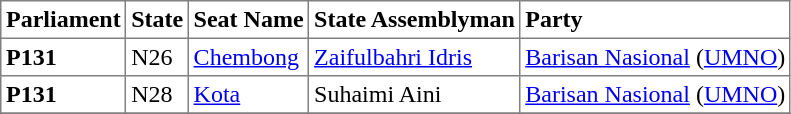<table class="toccolours sortable" cellpadding="3" border="1" style="border-collapse:collapse; text-align: left;">
<tr>
<th align="center">Parliament</th>
<th>State</th>
<th>Seat Name</th>
<th>State Assemblyman</th>
<th>Party</th>
</tr>
<tr>
<th align="left">P131</th>
<td>N26</td>
<td><a href='#'>Chembong</a></td>
<td><a href='#'>Zaifulbahri Idris</a></td>
<td><a href='#'>Barisan Nasional</a> (<a href='#'>UMNO</a>)</td>
</tr>
<tr>
<th align="left">P131</th>
<td>N28</td>
<td><a href='#'>Kota</a></td>
<td>Suhaimi Aini</td>
<td><a href='#'>Barisan Nasional</a> (<a href='#'>UMNO</a>)</td>
</tr>
<tr>
</tr>
</table>
